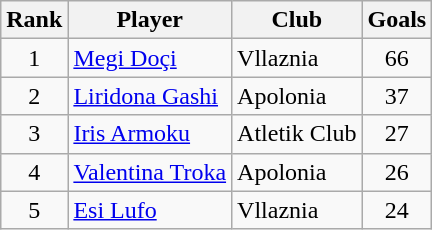<table class="wikitable" style="text-align:center">
<tr>
<th>Rank</th>
<th>Player</th>
<th>Club</th>
<th>Goals</th>
</tr>
<tr>
<td rowspan="1">1</td>
<td align="left"> <a href='#'>Megi Doçi</a></td>
<td align="left">Vllaznia</td>
<td rowspan="1">66</td>
</tr>
<tr>
<td rowspan="1">2</td>
<td align="left"> <a href='#'>Liridona Gashi</a></td>
<td align="left">Apolonia</td>
<td rowspan="1">37</td>
</tr>
<tr>
<td rowspan="1">3</td>
<td align="left"> <a href='#'>Iris Armoku</a></td>
<td align="left">Atletik Club</td>
<td rowspan="1">27</td>
</tr>
<tr>
<td rowspan="1">4</td>
<td align="left"> <a href='#'>Valentina Troka</a></td>
<td align="left">Apolonia</td>
<td rowspan="1">26</td>
</tr>
<tr>
<td rowspan="1">5</td>
<td align="left"> <a href='#'>Esi Lufo</a></td>
<td align="left">Vllaznia</td>
<td rowspan="1">24</td>
</tr>
</table>
